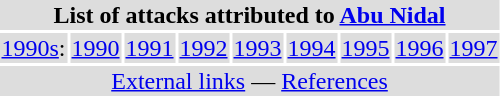<table>
<tr>
<th bgcolor=#dddddd align=center colspan=11>List of attacks attributed to <a href='#'>Abu Nidal</a></th>
</tr>
<tr>
<td ! bgcolor=#dddddd  align=right><a href='#'>1990s</a>:</td>
<td bgcolor=#dddddd><a href='#'>1990</a></td>
<td bgcolor=#dddddd><a href='#'>1991</a></td>
<td bgcolor=#dddddd><a href='#'>1992</a></td>
<td bgcolor=#dddddd><a href='#'>1993</a></td>
<td bgcolor=#dddddd><a href='#'>1994</a></td>
<td bgcolor=#dddddd><a href='#'>1995</a></td>
<td bgcolor=#dddddd><a href='#'>1996</a></td>
<td bgcolor=#dddddd><a href='#'>1997</a></td>
</tr>
<tr>
<td bgcolor=#dddddd align=center colspan=11><a href='#'>External links</a> — <a href='#'>References</a></td>
</tr>
</table>
